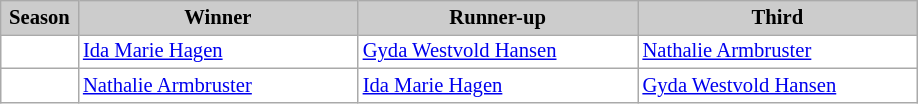<table class="wikitable plainrowheaders" style="background:#fff; font-size:86%; border:grey solid 1px; border-collapse:collapse;">
<tr style="background:#ccc; text-align:center;">
<th scope="col" style="background:#ccc; width:45px;">Season</th>
<th scope="col" style="background:#ccc; width:180px;">Winner</th>
<th scope="col" style="background:#ccc; width:180px;">Runner-up</th>
<th scope="col" style="background:#ccc; width:180px;">Third</th>
</tr>
<tr>
<td></td>
<td> <a href='#'>Ida Marie Hagen</a></td>
<td> <a href='#'>Gyda Westvold Hansen</a></td>
<td> <a href='#'>Nathalie Armbruster</a></td>
</tr>
<tr>
<td></td>
<td> <a href='#'>Nathalie Armbruster</a></td>
<td> <a href='#'>Ida Marie Hagen</a></td>
<td> <a href='#'>Gyda Westvold Hansen</a></td>
</tr>
</table>
